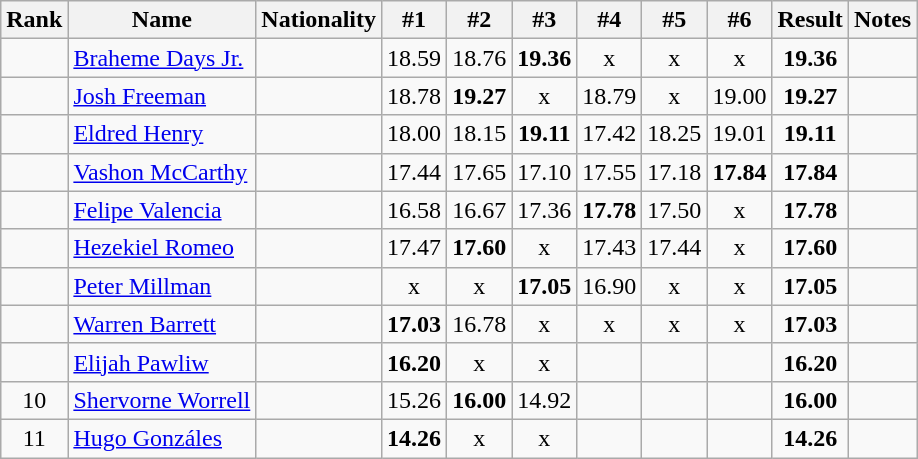<table class="wikitable sortable" style="text-align:center">
<tr>
<th>Rank</th>
<th>Name</th>
<th>Nationality</th>
<th>#1</th>
<th>#2</th>
<th>#3</th>
<th>#4</th>
<th>#5</th>
<th>#6</th>
<th>Result</th>
<th>Notes</th>
</tr>
<tr>
<td></td>
<td align=left><a href='#'>Braheme Days Jr.</a></td>
<td align=left></td>
<td>18.59</td>
<td>18.76</td>
<td><strong>19.36</strong></td>
<td>x</td>
<td>x</td>
<td>x</td>
<td><strong>19.36</strong></td>
<td></td>
</tr>
<tr>
<td></td>
<td align=left><a href='#'>Josh Freeman</a></td>
<td align=left></td>
<td>18.78</td>
<td><strong>19.27</strong></td>
<td>x</td>
<td>18.79</td>
<td>x</td>
<td>19.00</td>
<td><strong>19.27</strong></td>
<td></td>
</tr>
<tr>
<td></td>
<td align=left><a href='#'>Eldred Henry</a></td>
<td align=left></td>
<td>18.00</td>
<td>18.15</td>
<td><strong>19.11</strong></td>
<td>17.42</td>
<td>18.25</td>
<td>19.01</td>
<td><strong>19.11</strong></td>
<td></td>
</tr>
<tr>
<td></td>
<td align=left><a href='#'>Vashon McCarthy</a></td>
<td align=left></td>
<td>17.44</td>
<td>17.65</td>
<td>17.10</td>
<td>17.55</td>
<td>17.18</td>
<td><strong>17.84</strong></td>
<td><strong>17.84</strong></td>
<td></td>
</tr>
<tr>
<td></td>
<td align=left><a href='#'>Felipe Valencia</a></td>
<td align=left></td>
<td>16.58</td>
<td>16.67</td>
<td>17.36</td>
<td><strong>17.78</strong></td>
<td>17.50</td>
<td>x</td>
<td><strong>17.78</strong></td>
<td></td>
</tr>
<tr>
<td></td>
<td align=left><a href='#'>Hezekiel Romeo</a></td>
<td align=left></td>
<td>17.47</td>
<td><strong>17.60</strong></td>
<td>x</td>
<td>17.43</td>
<td>17.44</td>
<td>x</td>
<td><strong>17.60</strong></td>
<td></td>
</tr>
<tr>
<td></td>
<td align=left><a href='#'>Peter Millman</a></td>
<td align=left></td>
<td>x</td>
<td>x</td>
<td><strong>17.05</strong></td>
<td>16.90</td>
<td>x</td>
<td>x</td>
<td><strong>17.05</strong></td>
<td></td>
</tr>
<tr>
<td></td>
<td align=left><a href='#'>Warren Barrett</a></td>
<td align=left></td>
<td><strong>17.03</strong></td>
<td>16.78</td>
<td>x</td>
<td>x</td>
<td>x</td>
<td>x</td>
<td><strong>17.03</strong></td>
<td></td>
</tr>
<tr>
<td></td>
<td align=left><a href='#'>Elijah Pawliw</a></td>
<td align=left></td>
<td><strong>16.20</strong></td>
<td>x</td>
<td>x</td>
<td></td>
<td></td>
<td></td>
<td><strong>16.20</strong></td>
<td></td>
</tr>
<tr>
<td>10</td>
<td align=left><a href='#'>Shervorne Worrell</a></td>
<td align=left></td>
<td>15.26</td>
<td><strong>16.00</strong></td>
<td>14.92</td>
<td></td>
<td></td>
<td></td>
<td><strong>16.00</strong></td>
<td></td>
</tr>
<tr>
<td>11</td>
<td align=left><a href='#'>Hugo Gonzáles</a></td>
<td align="left"></td>
<td><strong>14.26</strong></td>
<td>x</td>
<td>x</td>
<td></td>
<td></td>
<td></td>
<td><strong>14.26</strong></td>
<td></td>
</tr>
</table>
